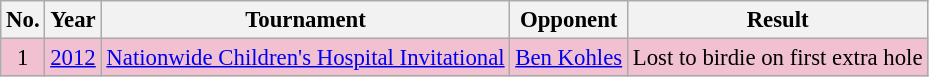<table class="wikitable" style="font-size:95%;">
<tr>
<th>No.</th>
<th>Year</th>
<th>Tournament</th>
<th>Opponent</th>
<th>Result</th>
</tr>
<tr style="background:#F2C1D1;">
<td align=center>1</td>
<td align=center><a href='#'>2012</a></td>
<td><a href='#'>Nationwide Children's Hospital Invitational</a></td>
<td> <a href='#'>Ben Kohles</a></td>
<td>Lost to birdie on first extra hole</td>
</tr>
</table>
